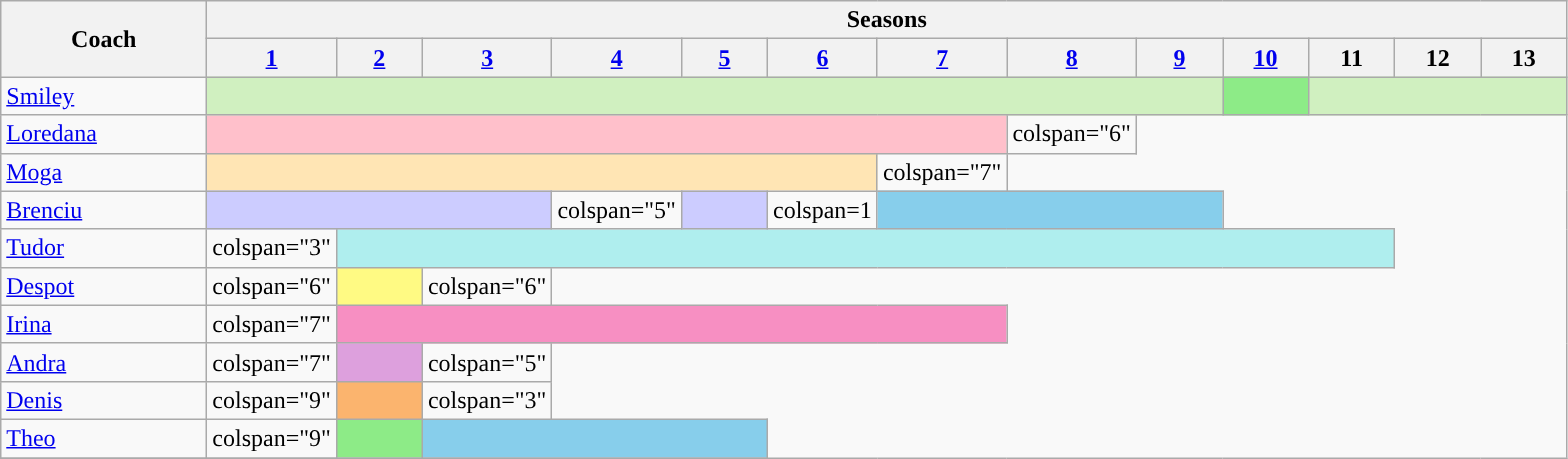<table class="wikitable mw-collapsible" width:"50%">
<tr>
<th rowspan="2" style="width:130px;">Coach</th>
<th colspan="13" style="text-align:center;">Seasons</th>
</tr>
<tr>
<th ! style="width:50px;"><a href='#'>1</a></th>
<th ! style="width:50px;"><a href='#'>2</a></th>
<th ! style="width:50px;"><a href='#'>3</a></th>
<th ! style="width:50px;"><a href='#'>4</a></th>
<th ! style="width:50px;"><a href='#'>5</a></th>
<th ! style="width:50px;"><a href='#'>6</a></th>
<th ! style="width:50px;"><a href='#'>7</a></th>
<th ! style="width:50px;"><a href='#'>8</a></th>
<th ! style="width:50px;"><a href='#'>9</a></th>
<th ! style="width:50px;"><a href='#'>10</a></th>
<th ! style="width:50px;">11</th>
<th ! style="width:50px;">12</th>
<th ! style="width:50px;">13</th>
</tr>
<tr>
<td><a href='#'>Smiley</a></td>
<td colspan=9 style="background:#d0f0c0;"></td>
<td colspan="1" style="background:#8deb87;"></td>
<td colspan="3" style="background:#d0f0c0;"></td>
</tr>
<tr>
<td><a href='#'>Loredana</a></td>
<td colspan="7" style="background:pink;"></td>
<td>colspan="6" </td>
</tr>
<tr>
<td><a href='#'>Moga</a></td>
<td colspan="6" style="background:#ffe5b4;"></td>
<td>colspan="7" </td>
</tr>
<tr>
<td><a href='#'>Brenciu</a></td>
<td colspan="3" style="background:#CCCCFF;"></td>
<td>colspan="5" </td>
<td colspan="1" style="background:#CCCCFF;"></td>
<td>colspan=1 </td>
<td colspan="3" style="background:#87ceeb;"></td>
</tr>
<tr>
<td><a href='#'>Tudor</a></td>
<td>colspan="3" </td>
<td colspan="10" style="background:#afeeee;"></td>
</tr>
<tr>
<td><a href='#'>Despot</a></td>
<td>colspan="6" </td>
<td colspan="1" style="background:#fffa83;"></td>
<td>colspan="6" </td>
</tr>
<tr>
<td><a href='#'>Irina</a></td>
<td>colspan="7" </td>
<td colspan="6" style="background:#F78FC2;"></td>
</tr>
<tr>
<td><a href='#'>Andra</a></td>
<td>colspan="7" </td>
<td colspan="1" style="background:#dda0dd;"></td>
<td>colspan="5" </td>
</tr>
<tr>
<td><a href='#'>Denis</a></td>
<td>colspan="9" </td>
<td colspan="1" style="background:#fbb46e;"></td>
<td>colspan="3" </td>
</tr>
<tr>
<td><a href='#'>Theo</a></td>
<td>colspan="9" </td>
<td colspan="1" style="background:#8deb87;"></td>
<td colspan="3" style="background:#87ceeb;"></td>
</tr>
<tr>
</tr>
</table>
